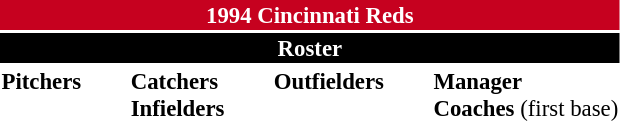<table class="toccolours" style="font-size: 95%;">
<tr>
<th colspan="10" style="background:#c6011f; color:#fff; text-align:center;">1994 Cincinnati Reds</th>
</tr>
<tr>
<td colspan="10" style="background:black; color:#fff; text-align:center;"><strong>Roster</strong></td>
</tr>
<tr>
<td valign="top"><strong>Pitchers</strong><br>














</td>
<td style="width:25px;"></td>
<td valign="top"><strong>Catchers</strong><br>


<strong>Infielders</strong>






</td>
<td style="width:25px;"></td>
<td valign="top"><strong>Outfielders</strong><br>







</td>
<td style="width:25px;"></td>
<td valign="top"><strong>Manager</strong><br>
<strong>Coaches</strong>




 (first base)</td>
</tr>
</table>
